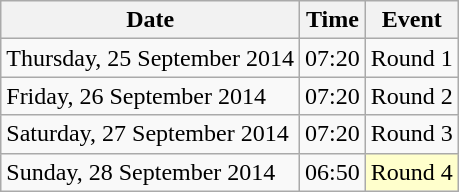<table class = "wikitable">
<tr>
<th>Date</th>
<th>Time</th>
<th>Event</th>
</tr>
<tr>
<td>Thursday, 25 September 2014</td>
<td>07:20</td>
<td>Round 1</td>
</tr>
<tr>
<td>Friday, 26 September 2014</td>
<td>07:20</td>
<td>Round 2</td>
</tr>
<tr>
<td>Saturday, 27 September 2014</td>
<td>07:20</td>
<td>Round 3</td>
</tr>
<tr>
<td>Sunday, 28 September 2014</td>
<td>06:50</td>
<td style="background:#ffffcc;">Round 4</td>
</tr>
</table>
